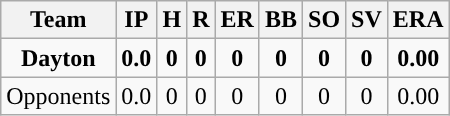<table class="wikitable sortable">
<tr>
<th>Team</th>
<th>IP</th>
<th>H</th>
<th>R</th>
<th>ER</th>
<th>BB</th>
<th>SO</th>
<th>SV</th>
<th>ERA</th>
</tr>
<tr style="text-align:center;">
<td><strong>Dayton</strong></td>
<td><strong>0.0</strong></td>
<td><strong>0</strong></td>
<td><strong>0</strong></td>
<td><strong>0</strong></td>
<td><strong>0</strong></td>
<td><strong>0</strong></td>
<td><strong>0</strong></td>
<td><strong>0.00</strong></td>
</tr>
<tr style="text-align:center;">
<td>Opponents</td>
<td>0.0</td>
<td>0</td>
<td>0</td>
<td>0</td>
<td>0</td>
<td>0</td>
<td>0</td>
<td>0.00</td>
</tr>
</table>
